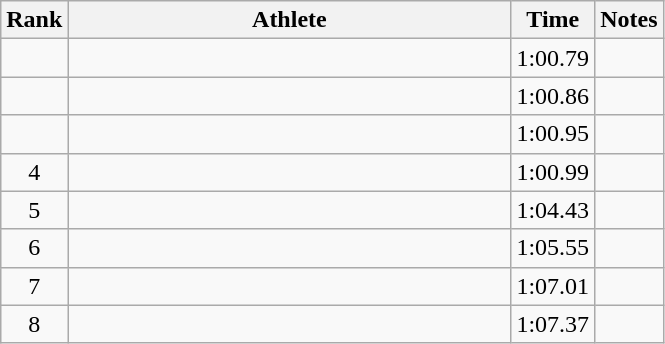<table class="wikitable" style="text-align:center">
<tr>
<th>Rank</th>
<th Style="width:18em">Athlete</th>
<th>Time</th>
<th>Notes</th>
</tr>
<tr>
<td></td>
<td style="text-align:left"></td>
<td>1:00.79</td>
<td></td>
</tr>
<tr>
<td></td>
<td style="text-align:left"></td>
<td>1:00.86</td>
<td></td>
</tr>
<tr>
<td></td>
<td style="text-align:left"></td>
<td>1:00.95</td>
<td></td>
</tr>
<tr>
<td>4</td>
<td style="text-align:left"></td>
<td>1:00.99</td>
<td></td>
</tr>
<tr>
<td>5</td>
<td style="text-align:left"></td>
<td>1:04.43</td>
<td></td>
</tr>
<tr>
<td>6</td>
<td style="text-align:left"></td>
<td>1:05.55</td>
<td></td>
</tr>
<tr>
<td>7</td>
<td style="text-align:left"></td>
<td>1:07.01</td>
<td></td>
</tr>
<tr>
<td>8</td>
<td style="text-align:left"></td>
<td>1:07.37</td>
<td></td>
</tr>
</table>
